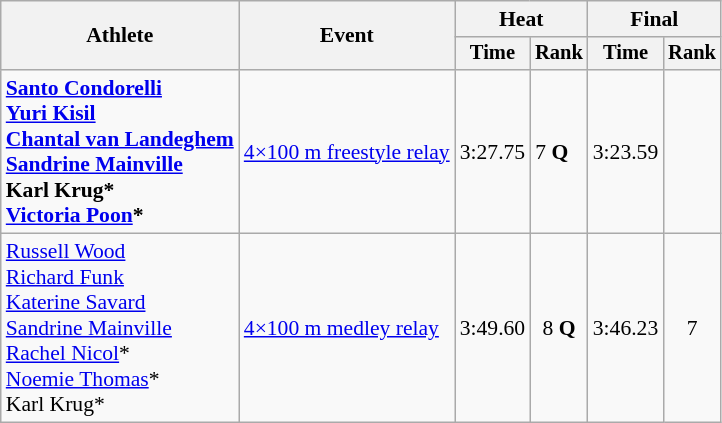<table class=wikitable style="font-size:90%">
<tr>
<th rowspan="2">Athlete</th>
<th rowspan="2">Event</th>
<th colspan="2">Heat</th>
<th colspan="2">Final</th>
</tr>
<tr style="font-size:95%">
<th>Time</th>
<th>Rank</th>
<th>Time</th>
<th>Rank</th>
</tr>
<tr align-center>
<td align=left><strong><a href='#'>Santo Condorelli</a><br><a href='#'>Yuri Kisil</a><br><a href='#'>Chantal van Landeghem</a><br><a href='#'>Sandrine Mainville</a><br>Karl Krug*<br><a href='#'>Victoria Poon</a>*</strong></td>
<td align=left><a href='#'>4×100 m freestyle relay</a></td>
<td>3:27.75</td>
<td>7 <strong>Q</strong></td>
<td>3:23.59</td>
<td></td>
</tr>
<tr align=center>
<td align=left><a href='#'>Russell Wood</a><br><a href='#'>Richard Funk</a><br><a href='#'>Katerine Savard</a><br><a href='#'>Sandrine Mainville</a><br><a href='#'>Rachel Nicol</a>*<br><a href='#'>Noemie Thomas</a>*<br>Karl Krug*</td>
<td align=left><a href='#'>4×100 m medley relay</a></td>
<td>3:49.60</td>
<td>8 <strong>Q</strong></td>
<td>3:46.23</td>
<td>7</td>
</tr>
</table>
